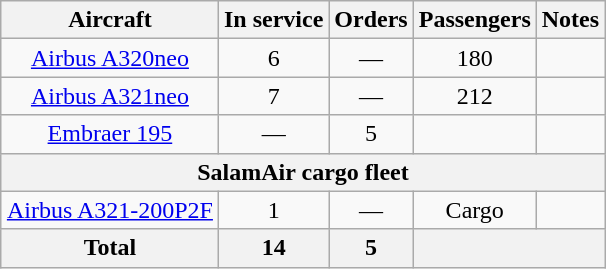<table class="wikitable" style="text-align:center;margin:auto;">
<tr>
<th>Aircraft</th>
<th>In service</th>
<th>Orders</th>
<th>Passengers</th>
<th>Notes</th>
</tr>
<tr>
<td><a href='#'>Airbus A320neo</a></td>
<td>6</td>
<td>—</td>
<td>180</td>
<td></td>
</tr>
<tr>
<td><a href='#'>Airbus A321neo</a></td>
<td>7</td>
<td>—</td>
<td>212</td>
<td></td>
</tr>
<tr>
<td><a href='#'>Embraer 195</a></td>
<td>—</td>
<td>5</td>
<td></td>
<td></td>
</tr>
<tr>
<th colspan="5">SalamAir cargo fleet</th>
</tr>
<tr>
<td><a href='#'>Airbus A321-200P2F</a></td>
<td>1</td>
<td>—</td>
<td>Cargo</td>
<td></td>
</tr>
<tr>
<th>Total</th>
<th>14</th>
<th>5</th>
<th colspan="2"></th>
</tr>
</table>
